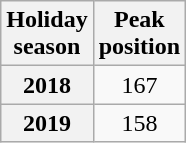<table class="wikitable sortable plainrowheaders" style="text-align:center">
<tr>
<th scope="col">Holiday<br>season</th>
<th scope="col">Peak<br>position</th>
</tr>
<tr>
<th scope="row"style="text-align:center;">2018</th>
<td>167</td>
</tr>
<tr>
<th scope="row"style="text-align:center;">2019</th>
<td>158</td>
</tr>
</table>
